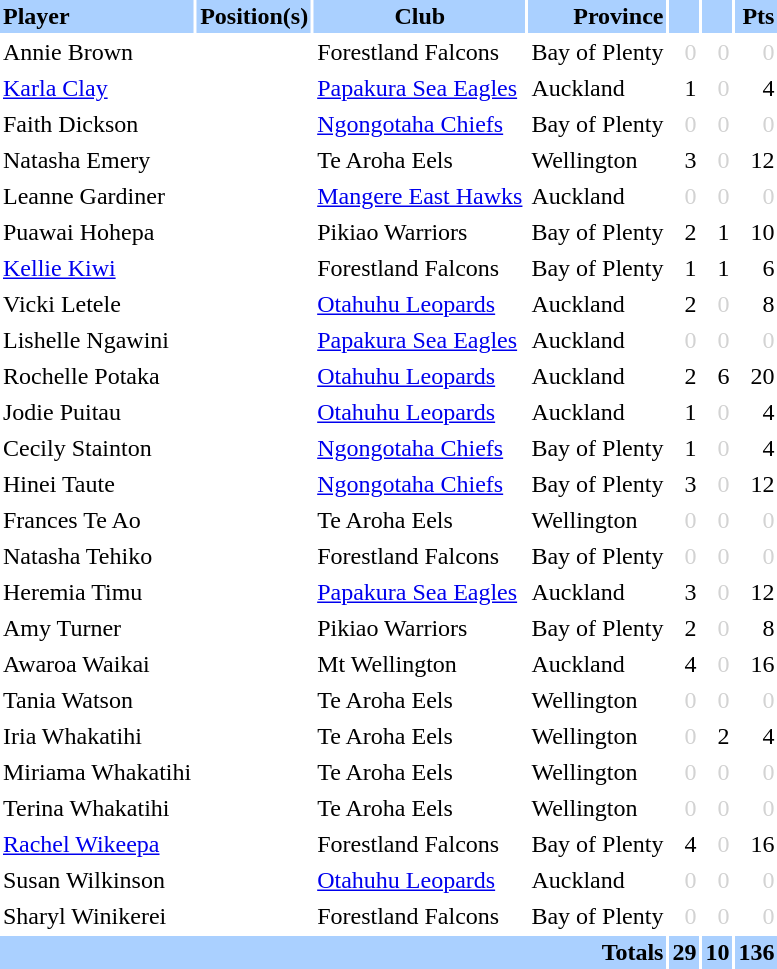<table class="sortable" border="0" cellspacing="2" cellpadding="2" style="text-align:right">
<tr style="background:#AAD0FF">
<th align=left>Player</th>
<th align=center>Position(s)</th>
<th align=center>Club</th>
<th>Province</th>
<th></th>
<th></th>
<th>Pts</th>
</tr>
<tr>
<td align=left>Annie Brown</td>
<td align=center></td>
<td align=left> Forestland Falcons</td>
<td align=left> Bay of Plenty</td>
<td style="color:lightgray">0</td>
<td style="color:lightgray">0</td>
<td style="color:lightgray">0</td>
</tr>
<tr>
<td align=left><a href='#'>Karla Clay</a></td>
<td align=center></td>
<td align=left> <a href='#'>Papakura Sea Eagles</a></td>
<td align=left> Auckland</td>
<td>1</td>
<td style="color:lightgray">0</td>
<td>4</td>
</tr>
<tr>
<td align=left>Faith Dickson</td>
<td align=center></td>
<td align=left> <a href='#'>Ngongotaha Chiefs</a></td>
<td align=left> Bay of Plenty</td>
<td style="color:lightgray">0</td>
<td style="color:lightgray">0</td>
<td style="color:lightgray">0</td>
</tr>
<tr>
<td align=left>Natasha Emery</td>
<td align=center></td>
<td align=left> Te Aroha Eels</td>
<td align=left> Wellington</td>
<td>3</td>
<td style="color:lightgray">0</td>
<td>12</td>
</tr>
<tr>
<td align=left>Leanne Gardiner</td>
<td align=center></td>
<td align=left> <a href='#'>Mangere East Hawks</a></td>
<td align=left> Auckland</td>
<td style="color:lightgray">0</td>
<td style="color:lightgray">0</td>
<td style="color:lightgray">0</td>
</tr>
<tr>
<td align=left>Puawai Hohepa</td>
<td align=center></td>
<td align=left> Pikiao Warriors</td>
<td align=left> Bay of Plenty</td>
<td>2</td>
<td>1</td>
<td>10</td>
</tr>
<tr>
<td align=left><a href='#'>Kellie Kiwi</a></td>
<td align=center></td>
<td align=left> Forestland Falcons</td>
<td align=left> Bay of Plenty</td>
<td>1</td>
<td>1</td>
<td>6</td>
</tr>
<tr>
<td align=left>Vicki Letele</td>
<td align=center></td>
<td align=left> <a href='#'>Otahuhu Leopards</a></td>
<td align=left> Auckland</td>
<td>2</td>
<td style="color:lightgray">0</td>
<td>8</td>
</tr>
<tr>
<td align=left>Lishelle Ngawini</td>
<td align=center></td>
<td align=left> <a href='#'>Papakura Sea Eagles</a></td>
<td align=left> Auckland</td>
<td style="color:lightgray">0</td>
<td style="color:lightgray">0</td>
<td style="color:lightgray">0</td>
</tr>
<tr>
<td align=left>Rochelle Potaka</td>
<td align=center></td>
<td align=left> <a href='#'>Otahuhu Leopards</a></td>
<td align=left> Auckland</td>
<td>2</td>
<td>6</td>
<td>20</td>
</tr>
<tr>
<td align=left>Jodie Puitau</td>
<td align=center></td>
<td align=left> <a href='#'>Otahuhu Leopards</a></td>
<td align=left> Auckland</td>
<td>1</td>
<td style="color:lightgray">0</td>
<td>4</td>
</tr>
<tr>
<td align=left>Cecily Stainton</td>
<td align=center></td>
<td align=left> <a href='#'>Ngongotaha Chiefs</a></td>
<td align=left> Bay of Plenty</td>
<td>1</td>
<td style="color:lightgray">0</td>
<td>4</td>
</tr>
<tr>
<td align=left>Hinei Taute</td>
<td align=center></td>
<td align=left> <a href='#'>Ngongotaha Chiefs</a></td>
<td align=left> Bay of Plenty</td>
<td>3</td>
<td style="color:lightgray">0</td>
<td>12</td>
</tr>
<tr>
<td align=left>Frances Te Ao</td>
<td align=center></td>
<td align=left> Te Aroha Eels</td>
<td align=left> Wellington</td>
<td style="color:lightgray">0</td>
<td style="color:lightgray">0</td>
<td style="color:lightgray">0</td>
</tr>
<tr>
<td align=left>Natasha Tehiko</td>
<td align=center></td>
<td align=left> Forestland Falcons</td>
<td align=left> Bay of Plenty</td>
<td style="color:lightgray">0</td>
<td style="color:lightgray">0</td>
<td style="color:lightgray">0</td>
</tr>
<tr>
<td align=left>Heremia Timu</td>
<td align=center></td>
<td align=left> <a href='#'>Papakura Sea Eagles</a></td>
<td align=left> Auckland</td>
<td>3</td>
<td style="color:lightgray">0</td>
<td>12</td>
</tr>
<tr>
<td align=left>Amy Turner</td>
<td align=center></td>
<td align=left> Pikiao Warriors</td>
<td align=left> Bay of Plenty</td>
<td>2</td>
<td style="color:lightgray">0</td>
<td>8</td>
</tr>
<tr>
<td align=left>Awaroa Waikai</td>
<td align=center></td>
<td align=left> Mt Wellington</td>
<td align=left> Auckland</td>
<td>4</td>
<td style="color:lightgray">0</td>
<td>16</td>
</tr>
<tr>
<td align=left>Tania Watson</td>
<td align=center></td>
<td align=left> Te Aroha Eels</td>
<td align=left> Wellington</td>
<td style="color:lightgray">0</td>
<td style="color:lightgray">0</td>
<td style="color:lightgray">0</td>
</tr>
<tr>
<td align=left>Iria Whakatihi</td>
<td align=center></td>
<td align=left> Te Aroha Eels</td>
<td align=left> Wellington</td>
<td style="color:lightgray">0</td>
<td>2</td>
<td>4</td>
</tr>
<tr>
<td align=left>Miriama Whakatihi</td>
<td align=center></td>
<td align=left> Te Aroha Eels</td>
<td align=left> Wellington</td>
<td style="color:lightgray">0</td>
<td style="color:lightgray">0</td>
<td style="color:lightgray">0</td>
</tr>
<tr>
<td align=left>Terina Whakatihi</td>
<td align=center></td>
<td align=left> Te Aroha Eels</td>
<td align=left> Wellington</td>
<td style="color:lightgray">0</td>
<td style="color:lightgray">0</td>
<td style="color:lightgray">0</td>
</tr>
<tr>
<td align=left><a href='#'>Rachel Wikeepa</a></td>
<td align=center></td>
<td align=left> Forestland Falcons</td>
<td align=left> Bay of Plenty</td>
<td>4</td>
<td style="color:lightgray">0</td>
<td>16</td>
</tr>
<tr>
<td align=left>Susan Wilkinson</td>
<td align=center></td>
<td align=left> <a href='#'>Otahuhu Leopards</a></td>
<td align=left> Auckland</td>
<td style="color:lightgray">0</td>
<td style="color:lightgray">0</td>
<td style="color:lightgray">0</td>
</tr>
<tr>
<td align=left>Sharyl Winikerei</td>
<td align=center></td>
<td align=left> Forestland Falcons</td>
<td align=left> Bay of Plenty</td>
<td style="color:lightgray">0</td>
<td style="color:lightgray">0</td>
<td style="color:lightgray">0</td>
</tr>
<tr style="background:#AAD0FF">
<td colspan=4><strong>Totals</strong></td>
<td><strong>29</strong></td>
<td><strong>10</strong></td>
<td><strong>136</strong></td>
</tr>
</table>
